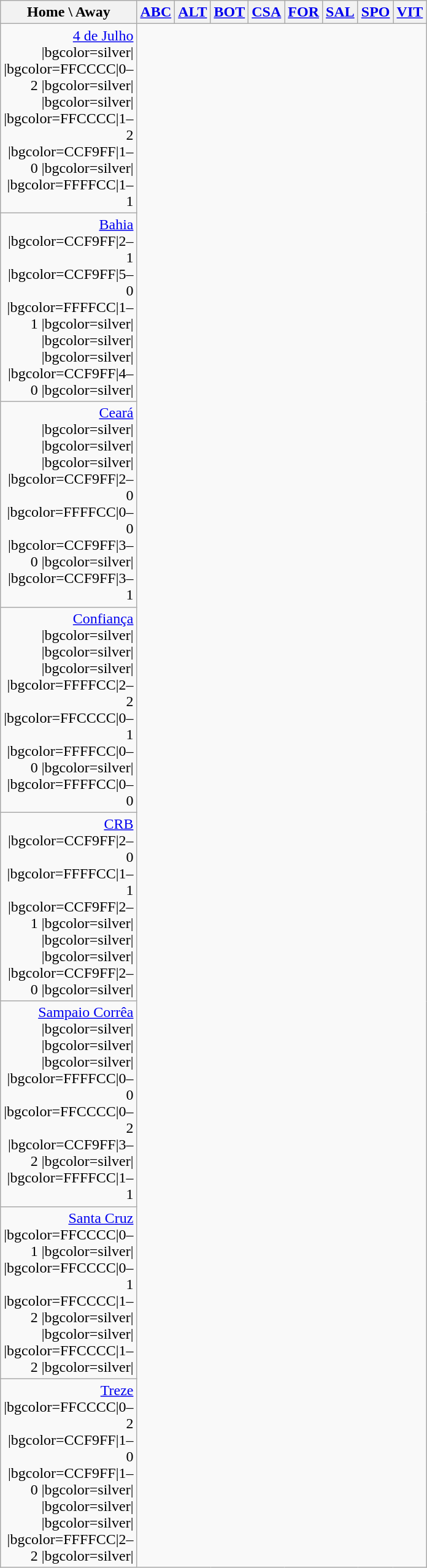<table class="wikitable" style="text-align: center">
<tr>
<th width=135>Home \ Away</th>
<th><a href='#'>ABC</a></th>
<th><a href='#'>ALT</a></th>
<th><a href='#'>BOT</a></th>
<th><a href='#'>CSA</a></th>
<th><a href='#'>FOR</a></th>
<th><a href='#'>SAL</a></th>
<th><a href='#'>SPO</a></th>
<th><a href='#'>VIT</a></th>
</tr>
<tr>
<td style="text-align:right"> <a href='#'>4 de Julho</a><br>|bgcolor=silver|
|bgcolor=FFCCCC|0–2
|bgcolor=silver|
|bgcolor=silver|
|bgcolor=FFCCCC|1–2
|bgcolor=CCF9FF|1–0
|bgcolor=silver|
|bgcolor=FFFFCC|1–1</td>
</tr>
<tr>
<td style="text-align:right"> <a href='#'>Bahia</a><br>|bgcolor=CCF9FF|2–1
|bgcolor=CCF9FF|5–0
|bgcolor=FFFFCC|1–1
|bgcolor=silver|
|bgcolor=silver|
|bgcolor=silver|
|bgcolor=CCF9FF|4–0
|bgcolor=silver|</td>
</tr>
<tr>
<td style="text-align:right"> <a href='#'>Ceará</a><br>|bgcolor=silver|
|bgcolor=silver|
|bgcolor=silver|
|bgcolor=CCF9FF|2–0
|bgcolor=FFFFCC|0–0
|bgcolor=CCF9FF|3–0
|bgcolor=silver|
|bgcolor=CCF9FF|3–1</td>
</tr>
<tr>
<td style="text-align:right"> <a href='#'>Confiança</a><br>|bgcolor=silver|
|bgcolor=silver|
|bgcolor=silver|
|bgcolor=FFFFCC|2–2
|bgcolor=FFCCCC|0–1
|bgcolor=FFFFCC|0–0
|bgcolor=silver|
|bgcolor=FFFFCC|0–0</td>
</tr>
<tr>
<td style="text-align:right"> <a href='#'>CRB</a><br>|bgcolor=CCF9FF|2–0
|bgcolor=FFFFCC|1–1
|bgcolor=CCF9FF|2–1
|bgcolor=silver|
|bgcolor=silver|
|bgcolor=silver|
|bgcolor=CCF9FF|2–0
|bgcolor=silver|</td>
</tr>
<tr>
<td style="text-align:right"> <a href='#'>Sampaio Corrêa</a><br>|bgcolor=silver|
|bgcolor=silver|
|bgcolor=silver|
|bgcolor=FFFFCC|0–0
|bgcolor=FFCCCC|0–2
|bgcolor=CCF9FF|3–2
|bgcolor=silver|
|bgcolor=FFFFCC|1–1</td>
</tr>
<tr>
<td style="text-align:right"> <a href='#'>Santa Cruz</a><br>|bgcolor=FFCCCC|0–1
|bgcolor=silver|
|bgcolor=FFCCCC|0–1
|bgcolor=FFCCCC|1–2
|bgcolor=silver|
|bgcolor=silver|
|bgcolor=FFCCCC|1–2
|bgcolor=silver|</td>
</tr>
<tr>
<td style="text-align:right"> <a href='#'>Treze</a><br>|bgcolor=FFCCCC|0–2
|bgcolor=CCF9FF|1–0
|bgcolor=CCF9FF|1–0
|bgcolor=silver|
|bgcolor=silver|
|bgcolor=silver|
|bgcolor=FFFFCC|2–2
|bgcolor=silver|</td>
</tr>
</table>
